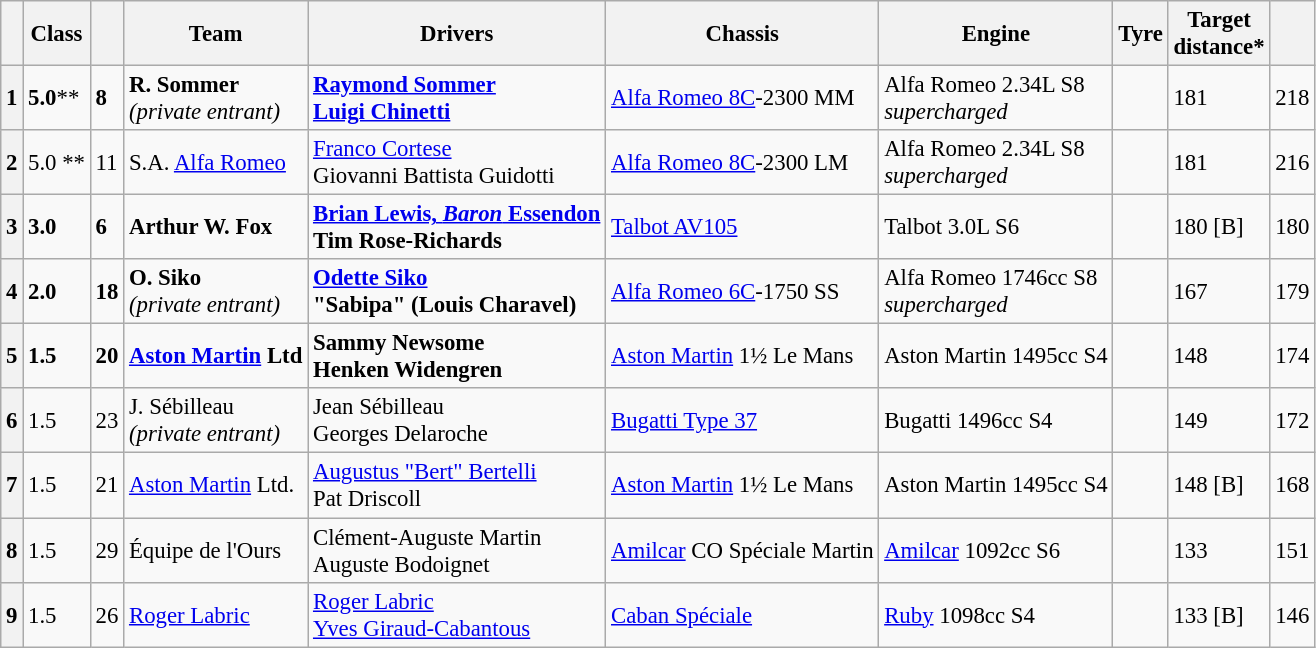<table class="wikitable" style="font-size: 95%;">
<tr>
<th></th>
<th>Class</th>
<th></th>
<th>Team</th>
<th>Drivers</th>
<th>Chassis</th>
<th>Engine</th>
<th>Tyre</th>
<th>Target<br>distance*</th>
<th></th>
</tr>
<tr>
<th><strong>1</strong></th>
<td><strong>5.0</strong>**</td>
<td><strong>8</strong></td>
<td><strong> R. Sommer</strong><br><em>(private entrant)</em></td>
<td><strong> <a href='#'>Raymond Sommer</a><br> <a href='#'>Luigi Chinetti</a></strong></td>
<td><a href='#'>Alfa Romeo 8C</a>-2300 MM</td>
<td>Alfa Romeo 2.34L S8<br><em>supercharged</em></td>
<td></td>
<td>181</td>
<td>218</td>
</tr>
<tr>
<th>2</th>
<td>5.0 **</td>
<td>11</td>
<td> S.A. <a href='#'>Alfa Romeo</a></td>
<td> <a href='#'>Franco Cortese</a><br> Giovanni Battista Guidotti</td>
<td><a href='#'>Alfa Romeo 8C</a>-2300 LM</td>
<td>Alfa Romeo 2.34L S8<br><em>supercharged</em></td>
<td></td>
<td>181</td>
<td>216</td>
</tr>
<tr>
<th><strong>3</strong></th>
<td><strong>3.0</strong></td>
<td><strong>6</strong></td>
<td><strong> Arthur W. Fox</strong></td>
<td><strong> <a href='#'>Brian Lewis, <em>Baron</em> Essendon</a><br> Tim Rose-Richards</strong></td>
<td><a href='#'>Talbot AV105</a></td>
<td>Talbot 3.0L S6</td>
<td></td>
<td>180 [B]</td>
<td>180</td>
</tr>
<tr>
<th><strong>4</strong></th>
<td><strong>2.0</strong></td>
<td><strong>18</strong></td>
<td><strong> O. Siko</strong><br><em>(private entrant)</em></td>
<td><strong> <a href='#'>Odette Siko</a><br> "Sabipa" (Louis Charavel)</strong></td>
<td><a href='#'>Alfa Romeo 6C</a>-1750 SS</td>
<td>Alfa Romeo 1746cc S8<br><em>supercharged</em></td>
<td></td>
<td>167</td>
<td>179</td>
</tr>
<tr>
<th><strong>5</strong></th>
<td><strong>1.5</strong></td>
<td><strong>20</strong></td>
<td><strong> <a href='#'>Aston Martin</a> Ltd</strong></td>
<td><strong> Sammy Newsome<br> Henken Widengren</strong></td>
<td><a href='#'>Aston Martin</a> 1½ Le Mans</td>
<td>Aston Martin 1495cc S4</td>
<td></td>
<td>148</td>
<td>174</td>
</tr>
<tr>
<th>6</th>
<td>1.5</td>
<td>23</td>
<td> J. Sébilleau<br><em>(private entrant)</em></td>
<td> Jean Sébilleau<br> Georges Delaroche</td>
<td><a href='#'>Bugatti Type 37</a></td>
<td>Bugatti 1496cc S4</td>
<td></td>
<td>149</td>
<td>172</td>
</tr>
<tr>
<th>7</th>
<td>1.5</td>
<td>21</td>
<td> <a href='#'>Aston Martin</a> Ltd.</td>
<td> <a href='#'>Augustus "Bert" Bertelli</a><br> Pat Driscoll</td>
<td><a href='#'>Aston Martin</a> 1½ Le Mans</td>
<td>Aston Martin 1495cc S4</td>
<td></td>
<td>148 [B]</td>
<td>168</td>
</tr>
<tr>
<th>8</th>
<td>1.5</td>
<td>29</td>
<td> Équipe de l'Ours</td>
<td> Clément-Auguste Martin<br> Auguste Bodoignet</td>
<td><a href='#'>Amilcar</a> CO Spéciale Martin</td>
<td><a href='#'>Amilcar</a> 1092cc S6</td>
<td></td>
<td>133</td>
<td>151</td>
</tr>
<tr>
<th>9</th>
<td>1.5</td>
<td>26</td>
<td> <a href='#'>Roger Labric</a></td>
<td> <a href='#'>Roger Labric</a><br> <a href='#'>Yves Giraud-Cabantous</a></td>
<td><a href='#'>Caban Spéciale</a></td>
<td><a href='#'>Ruby</a> 1098cc S4</td>
<td></td>
<td>133 [B]</td>
<td>146</td>
</tr>
</table>
